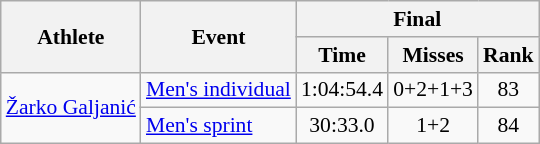<table class="wikitable" style="font-size:90%">
<tr>
<th rowspan="2">Athlete</th>
<th rowspan="2">Event</th>
<th colspan="3">Final</th>
</tr>
<tr>
<th>Time</th>
<th>Misses</th>
<th>Rank</th>
</tr>
<tr>
<td rowspan="2"><a href='#'>Žarko Galjanić</a></td>
<td><a href='#'>Men's individual</a></td>
<td align="center">1:04:54.4</td>
<td align="center">0+2+1+3</td>
<td align="center">83</td>
</tr>
<tr>
<td><a href='#'>Men's sprint</a></td>
<td align="center">30:33.0</td>
<td align="center">1+2</td>
<td align="center">84</td>
</tr>
</table>
